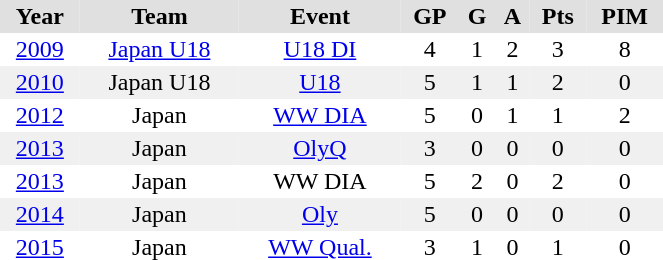<table BORDER="0" CELLPADDING="2" CELLSPACING="0" width="35%">
<tr ALIGN="center" bgcolor="#e0e0e0">
<th>Year</th>
<th>Team</th>
<th>Event</th>
<th>GP</th>
<th>G</th>
<th>A</th>
<th>Pts</th>
<th>PIM</th>
</tr>
<tr ALIGN="center">
<td><a href='#'>2009</a></td>
<td><a href='#'>Japan U18</a></td>
<td><a href='#'>U18 DI</a></td>
<td>4</td>
<td>1</td>
<td>2</td>
<td>3</td>
<td>8</td>
</tr>
<tr ALIGN="center" bgcolor="#f0f0f0">
<td><a href='#'>2010</a></td>
<td>Japan U18</td>
<td><a href='#'>U18</a></td>
<td>5</td>
<td>1</td>
<td>1</td>
<td>2</td>
<td>0</td>
</tr>
<tr ALIGN="center">
<td><a href='#'>2012</a></td>
<td>Japan</td>
<td><a href='#'>WW DIA</a></td>
<td>5</td>
<td>0</td>
<td>1</td>
<td>1</td>
<td>2</td>
</tr>
<tr ALIGN="center" bgcolor="#f0f0f0">
<td><a href='#'>2013</a></td>
<td>Japan</td>
<td><a href='#'>OlyQ</a></td>
<td>3</td>
<td>0</td>
<td>0</td>
<td>0</td>
<td>0</td>
</tr>
<tr ALIGN="center">
<td><a href='#'>2013</a></td>
<td>Japan</td>
<td>WW DIA</td>
<td>5</td>
<td>2</td>
<td>0</td>
<td>2</td>
<td>0</td>
</tr>
<tr ALIGN="center" bgcolor="#f0f0f0">
<td><a href='#'>2014</a></td>
<td>Japan</td>
<td><a href='#'>Oly</a></td>
<td>5</td>
<td>0</td>
<td>0</td>
<td>0</td>
<td>0</td>
</tr>
<tr ALIGN="center">
<td><a href='#'>2015</a></td>
<td>Japan</td>
<td><a href='#'>WW Qual.</a></td>
<td>3</td>
<td>1</td>
<td>0</td>
<td>1</td>
<td>0</td>
</tr>
</table>
